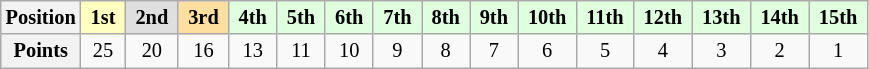<table class="wikitable" style="font-size:85%; text-align:center">
<tr>
<th>Position</th>
<td style="background:#ffffbf;"> <strong>1st</strong> </td>
<td style="background:#dfdfdf;"> <strong>2nd</strong> </td>
<td style="background:#ffdf9f;"> <strong>3rd</strong> </td>
<td style="background:#dfffdf;"> <strong>4th</strong> </td>
<td style="background:#dfffdf;"> <strong>5th</strong> </td>
<td style="background:#dfffdf;"> <strong>6th</strong> </td>
<td style="background:#dfffdf;"> <strong>7th</strong> </td>
<td style="background:#dfffdf;"> <strong>8th</strong> </td>
<td style="background:#dfffdf;"> <strong>9th</strong> </td>
<td style="background:#dfffdf;"> <strong>10th</strong> </td>
<td style="background:#dfffdf;"> <strong>11th</strong> </td>
<td style="background:#dfffdf;"> <strong>12th</strong> </td>
<td style="background:#dfffdf;"> <strong>13th</strong> </td>
<td style="background:#dfffdf;"> <strong>14th</strong> </td>
<td style="background:#dfffdf;"> <strong>15th</strong> </td>
</tr>
<tr>
<th>Points</th>
<td>25</td>
<td>20</td>
<td>16</td>
<td>13</td>
<td>11</td>
<td>10</td>
<td>9</td>
<td>8</td>
<td>7</td>
<td>6</td>
<td>5</td>
<td>4</td>
<td>3</td>
<td>2</td>
<td>1</td>
</tr>
</table>
